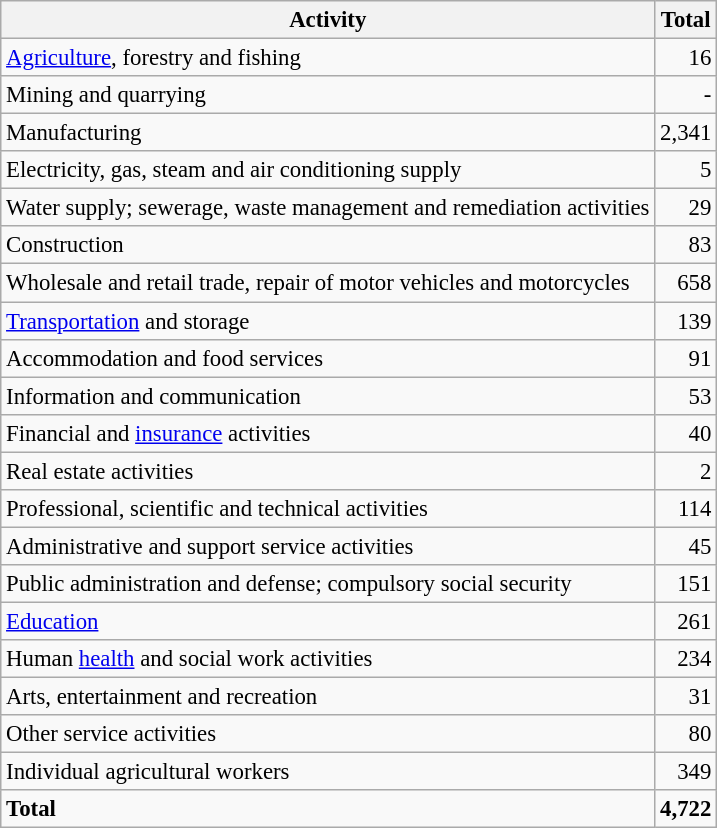<table class="wikitable sortable" style="font-size:95%;">
<tr>
<th>Activity</th>
<th>Total</th>
</tr>
<tr>
<td><a href='#'>Agriculture</a>, forestry and fishing</td>
<td align="right">16</td>
</tr>
<tr>
<td>Mining and quarrying</td>
<td align="right">-</td>
</tr>
<tr>
<td>Manufacturing</td>
<td align="right">2,341</td>
</tr>
<tr>
<td>Electricity, gas, steam and air conditioning supply</td>
<td align="right">5</td>
</tr>
<tr>
<td>Water supply; sewerage, waste management and remediation activities</td>
<td align="right">29</td>
</tr>
<tr>
<td>Construction</td>
<td align="right">83</td>
</tr>
<tr>
<td>Wholesale and retail trade, repair of motor vehicles and motorcycles</td>
<td align="right">658</td>
</tr>
<tr>
<td><a href='#'>Transportation</a> and storage</td>
<td align="right">139</td>
</tr>
<tr>
<td>Accommodation and food services</td>
<td align="right">91</td>
</tr>
<tr>
<td>Information and communication</td>
<td align="right">53</td>
</tr>
<tr>
<td>Financial and <a href='#'>insurance</a> activities</td>
<td align="right">40</td>
</tr>
<tr>
<td>Real estate activities</td>
<td align="right">2</td>
</tr>
<tr>
<td>Professional, scientific and technical activities</td>
<td align="right">114</td>
</tr>
<tr>
<td>Administrative and support service activities</td>
<td align="right">45</td>
</tr>
<tr>
<td>Public administration and defense; compulsory social security</td>
<td align="right">151</td>
</tr>
<tr>
<td><a href='#'>Education</a></td>
<td align="right">261</td>
</tr>
<tr>
<td>Human <a href='#'>health</a> and social work activities</td>
<td align="right">234</td>
</tr>
<tr>
<td>Arts, entertainment and recreation</td>
<td align="right">31</td>
</tr>
<tr>
<td>Other service activities</td>
<td align="right">80</td>
</tr>
<tr>
<td>Individual agricultural workers</td>
<td align="right">349</td>
</tr>
<tr class="sortbottom">
<td><strong>Total</strong></td>
<td align="right"><strong>4,722</strong></td>
</tr>
</table>
